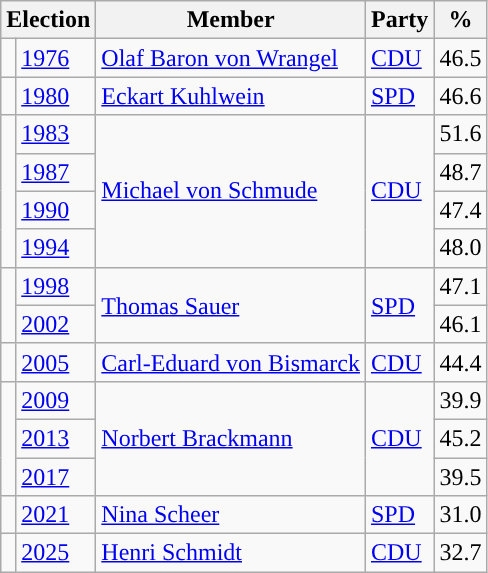<table class=wikitable>
<tr>
<th colspan=2>Election</th>
<th>Member</th>
<th>Party</th>
<th>%</th>
</tr>
<tr>
<td bgcolor=></td>
<td><a href='#'>1976</a></td>
<td><a href='#'>Olaf Baron von Wrangel</a></td>
<td><a href='#'>CDU</a></td>
<td align=right>46.5</td>
</tr>
<tr>
<td bgcolor=></td>
<td><a href='#'>1980</a></td>
<td><a href='#'>Eckart Kuhlwein</a></td>
<td><a href='#'>SPD</a></td>
<td align=right>46.6</td>
</tr>
<tr>
<td rowspan=4 bgcolor=></td>
<td><a href='#'>1983</a></td>
<td rowspan=4><a href='#'>Michael von Schmude</a></td>
<td rowspan=4><a href='#'>CDU</a></td>
<td align=right>51.6</td>
</tr>
<tr>
<td><a href='#'>1987</a></td>
<td align=right>48.7</td>
</tr>
<tr>
<td><a href='#'>1990</a></td>
<td align=right>47.4</td>
</tr>
<tr>
<td><a href='#'>1994</a></td>
<td align=right>48.0</td>
</tr>
<tr>
<td rowspan=2 bgcolor=></td>
<td><a href='#'>1998</a></td>
<td rowspan=2><a href='#'>Thomas Sauer</a></td>
<td rowspan=2><a href='#'>SPD</a></td>
<td align=right>47.1</td>
</tr>
<tr>
<td><a href='#'>2002</a></td>
<td align=right>46.1</td>
</tr>
<tr>
<td bgcolor=></td>
<td><a href='#'>2005</a></td>
<td><a href='#'>Carl-Eduard von Bismarck</a></td>
<td><a href='#'>CDU</a></td>
<td align=right>44.4</td>
</tr>
<tr>
<td rowspan=3 bgcolor=></td>
<td><a href='#'>2009</a></td>
<td rowspan=3><a href='#'>Norbert Brackmann</a></td>
<td rowspan=3><a href='#'>CDU</a></td>
<td align=right>39.9</td>
</tr>
<tr>
<td><a href='#'>2013</a></td>
<td align=right>45.2</td>
</tr>
<tr>
<td><a href='#'>2017</a></td>
<td align=right>39.5</td>
</tr>
<tr>
<td bgcolor=></td>
<td><a href='#'>2021</a></td>
<td><a href='#'>Nina Scheer</a></td>
<td><a href='#'>SPD</a></td>
<td align=right>31.0</td>
</tr>
<tr>
<td></td>
<td><a href='#'>2025</a></td>
<td><a href='#'>Henri Schmidt</a></td>
<td><a href='#'>CDU</a></td>
<td>32.7</td>
</tr>
</table>
